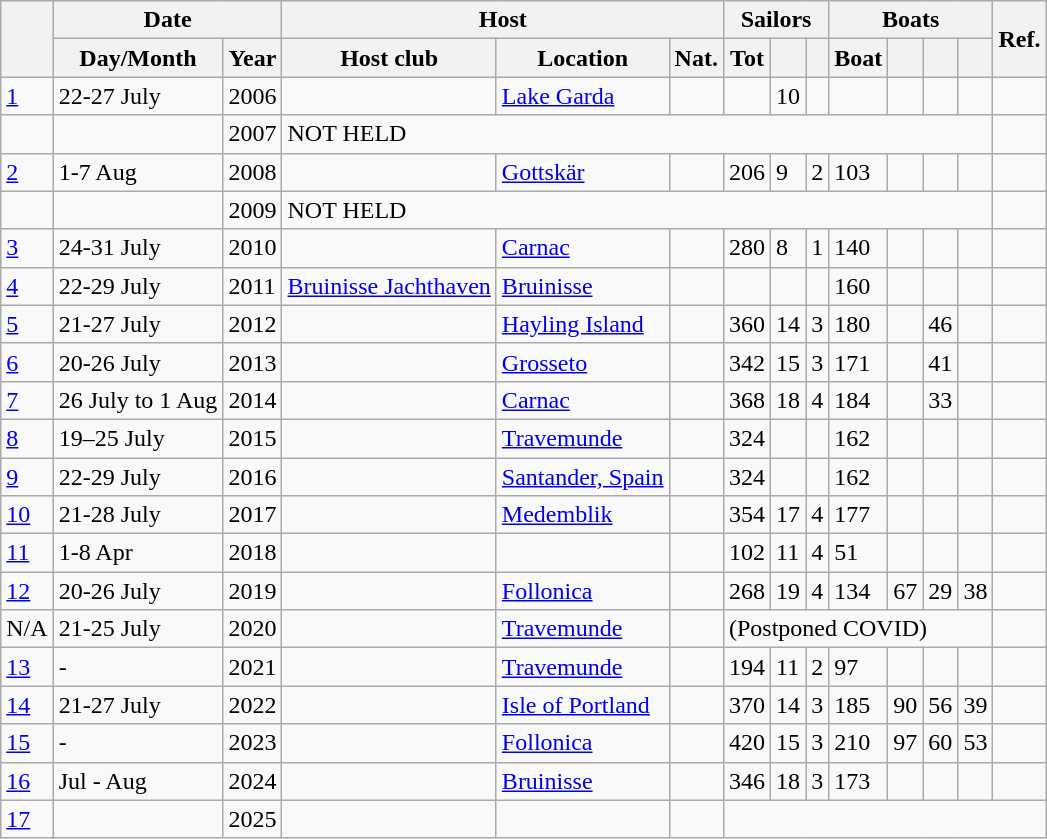<table class="wikitable">
<tr>
<th rowspan=2></th>
<th colspan=2>Date</th>
<th colspan=3>Host</th>
<th colspan=3>Sailors</th>
<th colspan=4>Boats</th>
<th rowspan=2>Ref.</th>
</tr>
<tr>
<th>Day/Month</th>
<th>Year</th>
<th>Host club</th>
<th>Location</th>
<th>Nat.</th>
<th>Tot</th>
<th></th>
<th></th>
<th>Boat</th>
<th></th>
<th></th>
<th></th>
</tr>
<tr>
<td><a href='#'>1</a></td>
<td>22-27 July</td>
<td>2006</td>
<td></td>
<td><a href='#'>Lake Garda</a></td>
<td></td>
<td></td>
<td>10</td>
<td></td>
<td></td>
<td></td>
<td></td>
<td></td>
<td></td>
</tr>
<tr>
<td></td>
<td></td>
<td>2007</td>
<td colspan=10>NOT HELD</td>
</tr>
<tr>
<td><a href='#'>2</a></td>
<td>1-7 Aug</td>
<td>2008</td>
<td></td>
<td><a href='#'>Gottskär</a></td>
<td></td>
<td>206</td>
<td>9</td>
<td>2</td>
<td>103</td>
<td></td>
<td></td>
<td></td>
<td></td>
</tr>
<tr>
<td></td>
<td></td>
<td>2009</td>
<td colspan=10>NOT HELD</td>
</tr>
<tr>
<td><a href='#'>3</a></td>
<td>24-31 July</td>
<td>2010</td>
<td></td>
<td><a href='#'>Carnac</a></td>
<td></td>
<td>280</td>
<td>8</td>
<td>1</td>
<td>140</td>
<td></td>
<td></td>
<td></td>
<td> </td>
</tr>
<tr>
<td><a href='#'>4</a></td>
<td>22-29 July</td>
<td>2011</td>
<td><a href='#'>Bruinisse Jachthaven</a></td>
<td><a href='#'>Bruinisse</a></td>
<td></td>
<td></td>
<td></td>
<td></td>
<td>160</td>
<td></td>
<td></td>
<td></td>
<td></td>
</tr>
<tr>
<td><a href='#'>5</a></td>
<td>21-27 July</td>
<td>2012</td>
<td></td>
<td><a href='#'>Hayling Island</a></td>
<td></td>
<td>360</td>
<td>14</td>
<td>3</td>
<td>180</td>
<td></td>
<td>46</td>
<td></td>
<td></td>
</tr>
<tr>
<td><a href='#'>6</a></td>
<td>20-26 July</td>
<td>2013</td>
<td></td>
<td><a href='#'>Grosseto</a></td>
<td></td>
<td>342</td>
<td>15</td>
<td>3</td>
<td>171</td>
<td></td>
<td>41</td>
<td></td>
<td></td>
</tr>
<tr>
<td><a href='#'>7</a></td>
<td>26 July to 1 Aug</td>
<td>2014</td>
<td></td>
<td><a href='#'>Carnac</a></td>
<td></td>
<td>368</td>
<td>18</td>
<td>4</td>
<td>184</td>
<td></td>
<td>33</td>
<td></td>
<td></td>
</tr>
<tr>
<td><a href='#'>8</a></td>
<td>19–25 July</td>
<td>2015</td>
<td></td>
<td><a href='#'>Travemunde</a></td>
<td></td>
<td>324</td>
<td></td>
<td></td>
<td>162</td>
<td></td>
<td></td>
<td></td>
<td></td>
</tr>
<tr>
<td><a href='#'>9</a></td>
<td>22-29 July</td>
<td>2016</td>
<td></td>
<td><a href='#'>Santander, Spain</a></td>
<td></td>
<td>324</td>
<td></td>
<td></td>
<td>162</td>
<td></td>
<td></td>
<td></td>
<td><br></td>
</tr>
<tr>
<td><a href='#'>10</a></td>
<td>21-28 July</td>
<td>2017</td>
<td></td>
<td><a href='#'>Medemblik</a></td>
<td></td>
<td>354</td>
<td>17</td>
<td>4</td>
<td>177</td>
<td></td>
<td></td>
<td></td>
<td></td>
</tr>
<tr>
<td><a href='#'>11</a></td>
<td>1-8 Apr</td>
<td>2018</td>
<td></td>
<td></td>
<td></td>
<td>102</td>
<td>11</td>
<td>4</td>
<td>51</td>
<td></td>
<td></td>
<td></td>
<td></td>
</tr>
<tr>
<td><a href='#'>12</a></td>
<td>20-26 July</td>
<td>2019</td>
<td></td>
<td><a href='#'>Follonica</a></td>
<td></td>
<td>268</td>
<td>19</td>
<td>4</td>
<td>134</td>
<td>67</td>
<td>29</td>
<td>38</td>
<td></td>
</tr>
<tr>
<td>N/A</td>
<td>21-25 July</td>
<td>2020</td>
<td></td>
<td><a href='#'>Travemunde</a></td>
<td></td>
<td colspan=7>(Postponed COVID)</td>
<td></td>
</tr>
<tr>
<td><a href='#'>13</a></td>
<td>-</td>
<td>2021</td>
<td></td>
<td><a href='#'>Travemunde</a></td>
<td></td>
<td>194</td>
<td>11</td>
<td>2</td>
<td>97</td>
<td></td>
<td></td>
<td></td>
<td></td>
</tr>
<tr>
<td><a href='#'>14</a></td>
<td>21-27 July</td>
<td>2022</td>
<td></td>
<td><a href='#'>Isle of Portland</a></td>
<td></td>
<td>370</td>
<td>14</td>
<td>3</td>
<td>185</td>
<td>90</td>
<td>56</td>
<td>39</td>
<td> </td>
</tr>
<tr>
<td><a href='#'>15</a></td>
<td>-</td>
<td>2023</td>
<td></td>
<td><a href='#'>Follonica</a></td>
<td></td>
<td>420</td>
<td>15</td>
<td>3</td>
<td>210</td>
<td>97</td>
<td>60</td>
<td>53</td>
<td> </td>
</tr>
<tr>
<td><a href='#'>16</a></td>
<td>Jul - Aug</td>
<td>2024</td>
<td></td>
<td><a href='#'>Bruinisse</a></td>
<td></td>
<td>346</td>
<td>18</td>
<td>3</td>
<td>173</td>
<td></td>
<td></td>
<td></td>
<td> </td>
</tr>
<tr>
<td><a href='#'>17</a></td>
<td></td>
<td>2025</td>
<td></td>
<td></td>
<td></td>
</tr>
</table>
